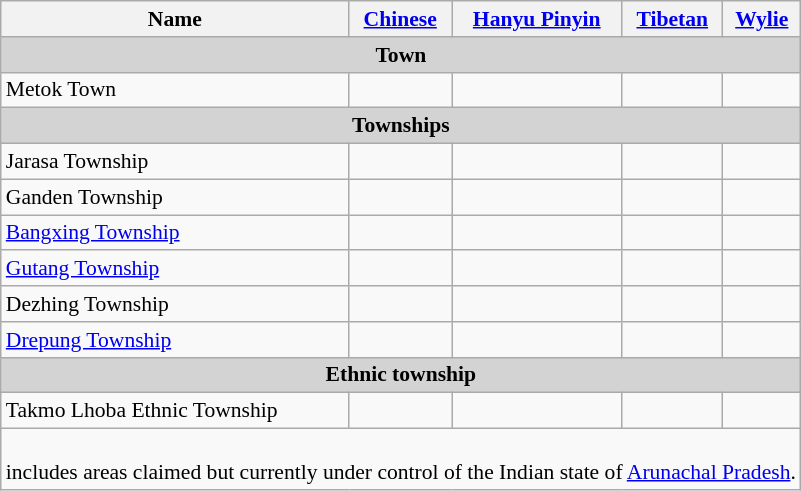<table class="wikitable"  style="font-size:90%;" align=center>
<tr>
<th>Name</th>
<th><a href='#'>Chinese</a></th>
<th><a href='#'>Hanyu Pinyin</a></th>
<th><a href='#'>Tibetan</a></th>
<th><a href='#'>Wylie</a></th>
</tr>
<tr --------->
<td colspan="5"  style="text-align:center; background:#d3d3d3;"><strong>Town</strong></td>
</tr>
<tr --------->
<td>Metok Town</td>
<td></td>
<td></td>
<td></td>
<td></td>
</tr>
<tr --------->
<td colspan="5"  style="text-align:center; background:#d3d3d3;"><strong>Townships</strong></td>
</tr>
<tr --------->
<td>Jarasa Township</td>
<td></td>
<td></td>
<td></td>
<td></td>
</tr>
<tr>
<td>Ganden Township</td>
<td></td>
<td></td>
<td></td>
<td></td>
</tr>
<tr>
<td><a href='#'>Bangxing Township</a></td>
<td></td>
<td></td>
<td></td>
<td></td>
</tr>
<tr>
<td><a href='#'>Gutang Township</a></td>
<td></td>
<td></td>
<td></td>
<td></td>
</tr>
<tr>
<td>Dezhing Township</td>
<td></td>
<td></td>
<td></td>
<td></td>
</tr>
<tr>
<td><a href='#'>Drepung Township</a></td>
<td></td>
<td></td>
<td></td>
<td></td>
</tr>
<tr --------->
<td colspan="5"  style="text-align:center; background:#d3d3d3;"><strong>Ethnic township</strong></td>
</tr>
<tr --------->
<td>Takmo Lhoba Ethnic Township</td>
<td></td>
<td></td>
<td></td>
<td></td>
</tr>
<tr>
<td colspan="5"><div><br> includes areas claimed but currently under control of the Indian state of <a href='#'>Arunachal Pradesh</a>.
</div></td>
</tr>
</table>
